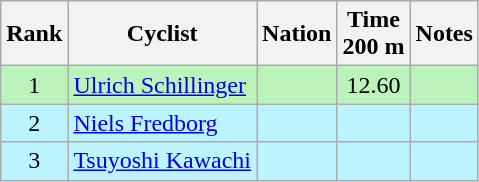<table class="wikitable sortable" style="text-align:center">
<tr>
<th>Rank</th>
<th>Cyclist</th>
<th>Nation</th>
<th>Time<br>200 m</th>
<th>Notes</th>
</tr>
<tr bgcolor=bbf3bb>
<td>1</td>
<td align=left><a href='#'>Ulrich Schillinger</a></td>
<td align=left></td>
<td>12.60</td>
<td></td>
</tr>
<tr bgcolor=bbf3ff>
<td>2</td>
<td align=left><a href='#'>Niels Fredborg</a></td>
<td align=left></td>
<td></td>
<td></td>
</tr>
<tr bgcolor=bbf3ff>
<td>3</td>
<td align=left><a href='#'>Tsuyoshi Kawachi</a></td>
<td align=left></td>
<td></td>
<td></td>
</tr>
</table>
